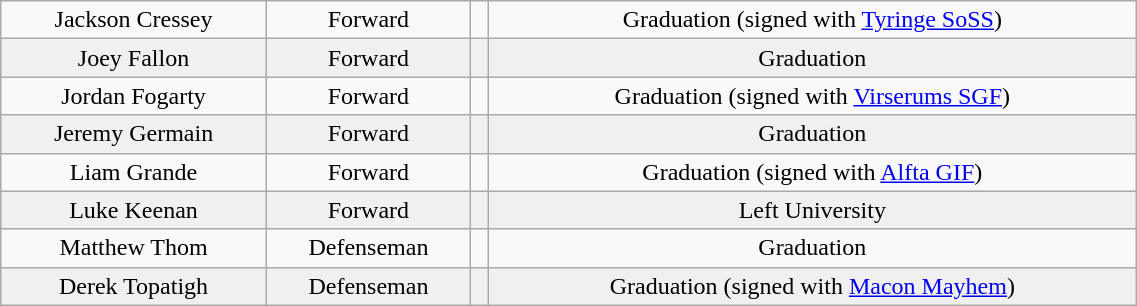<table class="wikitable" width="60%">
<tr align="center" bgcolor="">
<td>Jackson Cressey</td>
<td>Forward</td>
<td></td>
<td>Graduation (signed with <a href='#'>Tyringe SoSS</a>)</td>
</tr>
<tr align="center" bgcolor="f0f0f0">
<td>Joey Fallon</td>
<td>Forward</td>
<td></td>
<td>Graduation</td>
</tr>
<tr align="center" bgcolor="">
<td>Jordan Fogarty</td>
<td>Forward</td>
<td></td>
<td>Graduation (signed with <a href='#'>Virserums SGF</a>)</td>
</tr>
<tr align="center" bgcolor="f0f0f0">
<td>Jeremy Germain</td>
<td>Forward</td>
<td></td>
<td>Graduation</td>
</tr>
<tr align="center" bgcolor="">
<td>Liam Grande</td>
<td>Forward</td>
<td></td>
<td>Graduation (signed with <a href='#'>Alfta GIF</a>)</td>
</tr>
<tr align="center" bgcolor="f0f0f0">
<td>Luke Keenan</td>
<td>Forward</td>
<td></td>
<td>Left University</td>
</tr>
<tr align="center" bgcolor="">
<td>Matthew Thom</td>
<td>Defenseman</td>
<td></td>
<td>Graduation</td>
</tr>
<tr align="center" bgcolor="f0f0f0">
<td>Derek Topatigh</td>
<td>Defenseman</td>
<td></td>
<td>Graduation (signed with <a href='#'>Macon Mayhem</a>)</td>
</tr>
</table>
